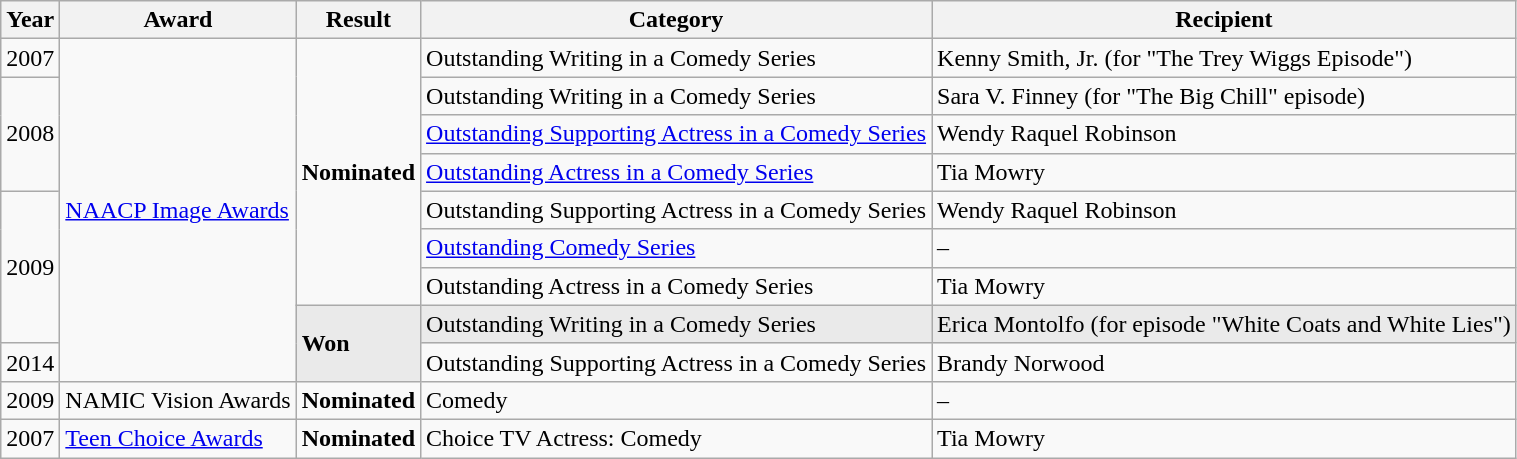<table class="wikitable">
<tr>
<th>Year</th>
<th>Award</th>
<th>Result</th>
<th>Category</th>
<th>Recipient</th>
</tr>
<tr>
<td>2007</td>
<td rowspan="9"><a href='#'>NAACP Image Awards</a></td>
<td rowspan=7><strong>Nominated</strong></td>
<td>Outstanding Writing in a Comedy Series</td>
<td>Kenny Smith, Jr. (for "The Trey Wiggs Episode")</td>
</tr>
<tr>
<td rowspan=3>2008</td>
<td>Outstanding Writing in a Comedy Series</td>
<td>Sara V. Finney (for "The Big Chill" episode)</td>
</tr>
<tr>
<td><a href='#'>Outstanding Supporting Actress in a Comedy Series</a></td>
<td>Wendy Raquel Robinson</td>
</tr>
<tr>
<td><a href='#'>Outstanding Actress in a Comedy Series</a></td>
<td>Tia Mowry</td>
</tr>
<tr>
<td rowspan=4>2009</td>
<td>Outstanding Supporting Actress in a Comedy Series</td>
<td>Wendy Raquel Robinson</td>
</tr>
<tr>
<td><a href='#'>Outstanding Comedy Series</a></td>
<td>–</td>
</tr>
<tr>
<td>Outstanding Actress in a Comedy Series</td>
<td>Tia Mowry</td>
</tr>
<tr style="background-color: #EAEAEA;">
<td rowspan="2"><strong>Won</strong></td>
<td>Outstanding Writing in a Comedy Series</td>
<td>Erica Montolfo (for episode "White Coats and White Lies")</td>
</tr>
<tr>
<td>2014</td>
<td>Outstanding Supporting Actress in a Comedy Series</td>
<td>Brandy Norwood</td>
</tr>
<tr>
<td>2009</td>
<td>NAMIC Vision Awards</td>
<td><strong>Nominated</strong></td>
<td>Comedy</td>
<td>–</td>
</tr>
<tr>
<td>2007</td>
<td><a href='#'>Teen Choice Awards</a></td>
<td><strong>Nominated</strong></td>
<td>Choice TV Actress: Comedy</td>
<td>Tia Mowry</td>
</tr>
</table>
